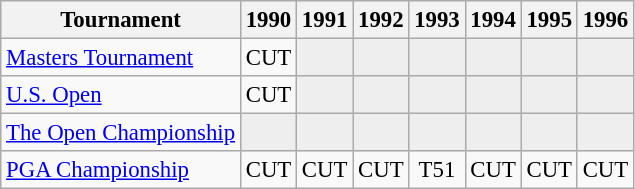<table class="wikitable" style="font-size:95%;text-align:center;">
<tr>
<th>Tournament</th>
<th>1990</th>
<th>1991</th>
<th>1992</th>
<th>1993</th>
<th>1994</th>
<th>1995</th>
<th>1996</th>
</tr>
<tr>
<td align=left><a href='#'>Masters Tournament</a></td>
<td>CUT</td>
<td style="background:#eeeeee;"></td>
<td style="background:#eeeeee;"></td>
<td style="background:#eeeeee;"></td>
<td style="background:#eeeeee;"></td>
<td style="background:#eeeeee;"></td>
<td style="background:#eeeeee;"></td>
</tr>
<tr>
<td align=left><a href='#'>U.S. Open</a></td>
<td>CUT</td>
<td style="background:#eeeeee;"></td>
<td style="background:#eeeeee;"></td>
<td style="background:#eeeeee;"></td>
<td style="background:#eeeeee;"></td>
<td style="background:#eeeeee;"></td>
<td style="background:#eeeeee;"></td>
</tr>
<tr>
<td align=left><a href='#'>The Open Championship</a></td>
<td style="background:#eeeeee;"></td>
<td style="background:#eeeeee;"></td>
<td style="background:#eeeeee;"></td>
<td style="background:#eeeeee;"></td>
<td style="background:#eeeeee;"></td>
<td style="background:#eeeeee;"></td>
<td style="background:#eeeeee;"></td>
</tr>
<tr>
<td align=left><a href='#'>PGA Championship</a></td>
<td>CUT</td>
<td>CUT</td>
<td>CUT</td>
<td>T51</td>
<td>CUT</td>
<td>CUT</td>
<td>CUT</td>
</tr>
</table>
